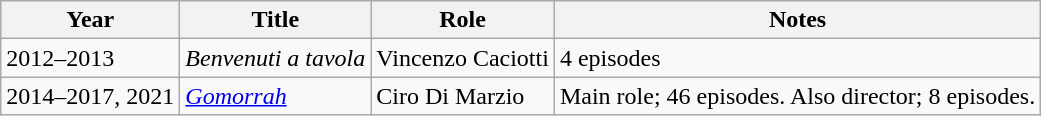<table class=wikitable sortable>
<tr>
<th>Year</th>
<th>Title</th>
<th>Role</th>
<th class=unsortable>Notes</th>
</tr>
<tr>
<td>2012–2013</td>
<td><em>Benvenuti a tavola</em></td>
<td>Vincenzo Caciotti</td>
<td>4 episodes</td>
</tr>
<tr>
<td>2014–2017, 2021</td>
<td><em><a href='#'>Gomorrah</a></em></td>
<td>Ciro Di Marzio</td>
<td>Main role; 46 episodes. Also director; 8 episodes.</td>
</tr>
</table>
